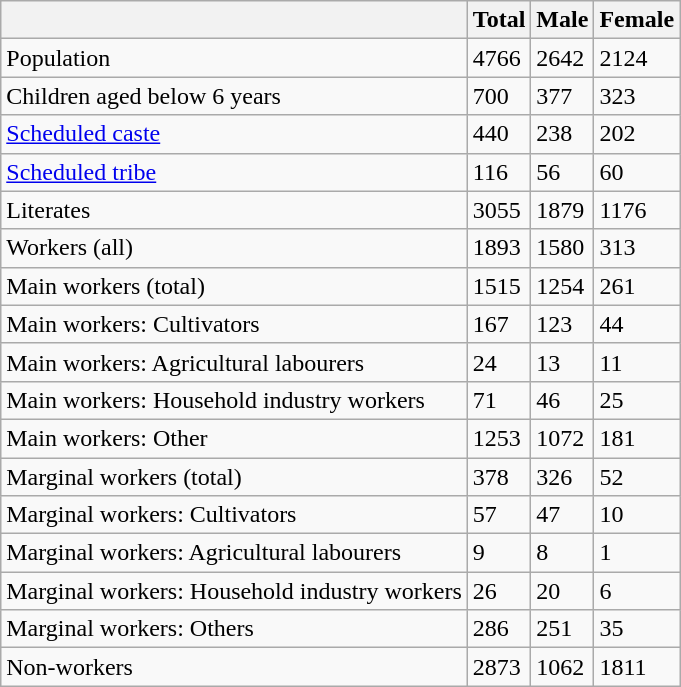<table class="wikitable sortable">
<tr>
<th></th>
<th>Total</th>
<th>Male</th>
<th>Female</th>
</tr>
<tr>
<td>Population</td>
<td>4766</td>
<td>2642</td>
<td>2124</td>
</tr>
<tr>
<td>Children aged below 6 years</td>
<td>700</td>
<td>377</td>
<td>323</td>
</tr>
<tr>
<td><a href='#'>Scheduled caste</a></td>
<td>440</td>
<td>238</td>
<td>202</td>
</tr>
<tr>
<td><a href='#'>Scheduled tribe</a></td>
<td>116</td>
<td>56</td>
<td>60</td>
</tr>
<tr>
<td>Literates</td>
<td>3055</td>
<td>1879</td>
<td>1176</td>
</tr>
<tr>
<td>Workers (all)</td>
<td>1893</td>
<td>1580</td>
<td>313</td>
</tr>
<tr>
<td>Main workers (total)</td>
<td>1515</td>
<td>1254</td>
<td>261</td>
</tr>
<tr>
<td>Main workers: Cultivators</td>
<td>167</td>
<td>123</td>
<td>44</td>
</tr>
<tr>
<td>Main workers: Agricultural labourers</td>
<td>24</td>
<td>13</td>
<td>11</td>
</tr>
<tr>
<td>Main workers: Household industry workers</td>
<td>71</td>
<td>46</td>
<td>25</td>
</tr>
<tr>
<td>Main workers: Other</td>
<td>1253</td>
<td>1072</td>
<td>181</td>
</tr>
<tr>
<td>Marginal workers (total)</td>
<td>378</td>
<td>326</td>
<td>52</td>
</tr>
<tr>
<td>Marginal workers: Cultivators</td>
<td>57</td>
<td>47</td>
<td>10</td>
</tr>
<tr>
<td>Marginal workers: Agricultural labourers</td>
<td>9</td>
<td>8</td>
<td>1</td>
</tr>
<tr>
<td>Marginal workers: Household industry workers</td>
<td>26</td>
<td>20</td>
<td>6</td>
</tr>
<tr>
<td>Marginal workers: Others</td>
<td>286</td>
<td>251</td>
<td>35</td>
</tr>
<tr>
<td>Non-workers</td>
<td>2873</td>
<td>1062</td>
<td>1811</td>
</tr>
</table>
